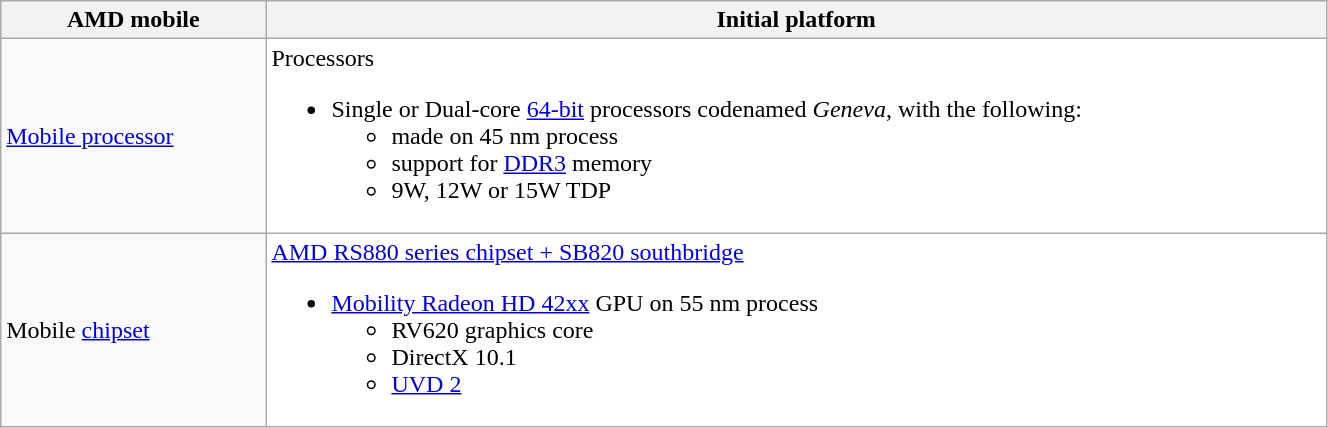<table class="wikitable" width="70%">
<tr>
<th width="20%">AMD mobile</th>
<th>Initial platform</th>
</tr>
<tr>
<td><a href='#'>Mobile processor</a></td>
<td style="background:white">Processors<br><ul><li>Single or Dual-core <a href='#'>64-bit</a> processors codenamed <em>Geneva</em>, with the following:<ul><li>made on 45 nm process</li><li>support for <a href='#'>DDR3</a> memory</li><li>9W, 12W or 15W TDP</li></ul></li></ul></td>
</tr>
<tr>
<td>Mobile <a href='#'>chipset</a></td>
<td style="background:white"><a href='#'>AMD RS880 series chipset + SB820 southbridge</a> <br><ul><li><a href='#'>Mobility Radeon HD 42xx</a> GPU on 55 nm process<ul><li>RV620 graphics core</li><li>DirectX 10.1</li><li><a href='#'>UVD 2</a></li></ul></li></ul></td>
</tr>
</table>
